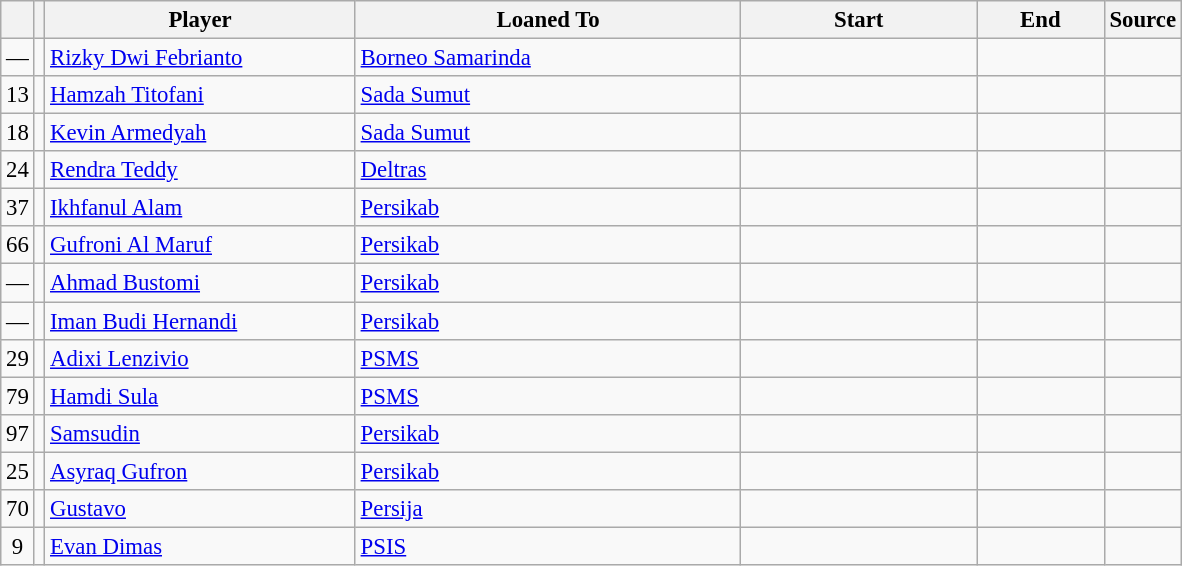<table class="wikitable plainrowheaders sortable" style="font-size:95%">
<tr>
<th></th>
<th></th>
<th scope="col" style="width:200px;"><strong>Player</strong></th>
<th scope="col" style="width:250px;"><strong>Loaned To</strong></th>
<th scope="col" style="width:150px;"><strong>Start</strong></th>
<th scope="col" style="width:78px;"><strong>End</strong></th>
<th><strong>Source</strong></th>
</tr>
<tr>
<td align=center>—</td>
<td align=center></td>
<td> <a href='#'>Rizky Dwi Febrianto</a></td>
<td> <a href='#'>Borneo Samarinda</a></td>
<td align=center></td>
<td align=center></td>
<td align=center></td>
</tr>
<tr>
<td align=center>13</td>
<td align=center></td>
<td> <a href='#'>Hamzah Titofani</a></td>
<td> <a href='#'>Sada Sumut</a></td>
<td align=center></td>
<td align=center></td>
<td align=center></td>
</tr>
<tr>
<td align=center>18</td>
<td align=center></td>
<td> <a href='#'>Kevin Armedyah</a></td>
<td> <a href='#'>Sada Sumut</a></td>
<td align=center></td>
<td align=center></td>
<td align=center></td>
</tr>
<tr>
<td align=center>24</td>
<td align=center></td>
<td> <a href='#'>Rendra Teddy</a></td>
<td> <a href='#'>Deltras</a></td>
<td align=center></td>
<td align=center></td>
<td align=center></td>
</tr>
<tr>
<td align=center>37</td>
<td align=center></td>
<td> <a href='#'>Ikhfanul Alam</a></td>
<td> <a href='#'>Persikab</a></td>
<td align=center></td>
<td align=center></td>
<td align=center></td>
</tr>
<tr>
<td align=center>66</td>
<td align=center></td>
<td> <a href='#'>Gufroni Al Maruf</a></td>
<td> <a href='#'>Persikab</a></td>
<td align=center></td>
<td align=center></td>
<td align=center></td>
</tr>
<tr>
<td align=center>—</td>
<td align=center></td>
<td> <a href='#'>Ahmad Bustomi</a></td>
<td> <a href='#'>Persikab</a></td>
<td align=center></td>
<td align=center></td>
<td align=center></td>
</tr>
<tr>
<td align=center>—</td>
<td align=center></td>
<td> <a href='#'>Iman Budi Hernandi</a></td>
<td> <a href='#'>Persikab</a></td>
<td align=center></td>
<td align=center></td>
<td align=center></td>
</tr>
<tr>
<td align=center>29</td>
<td align=center></td>
<td> <a href='#'>Adixi Lenzivio</a></td>
<td> <a href='#'>PSMS</a></td>
<td align=center></td>
<td align=center></td>
<td align=center></td>
</tr>
<tr>
<td align=center>79</td>
<td align=center></td>
<td> <a href='#'>Hamdi Sula</a></td>
<td> <a href='#'>PSMS</a></td>
<td align=center></td>
<td align=center></td>
<td align=center></td>
</tr>
<tr>
<td align=center>97</td>
<td align=center></td>
<td> <a href='#'>Samsudin</a></td>
<td> <a href='#'>Persikab</a></td>
<td align=center></td>
<td align=center></td>
<td align=center></td>
</tr>
<tr>
<td align=center>25</td>
<td align=center></td>
<td> <a href='#'>Asyraq Gufron</a></td>
<td> <a href='#'>Persikab</a></td>
<td align=center></td>
<td align=center></td>
<td align=center></td>
</tr>
<tr>
<td align=center>70</td>
<td align=center></td>
<td> <a href='#'>Gustavo</a></td>
<td> <a href='#'>Persija</a></td>
<td align=center></td>
<td align=center></td>
<td align=center></td>
</tr>
<tr>
<td align=center>9</td>
<td align=center></td>
<td> <a href='#'>Evan Dimas</a></td>
<td> <a href='#'>PSIS</a></td>
<td align=center></td>
<td align=center></td>
<td align=center></td>
</tr>
</table>
